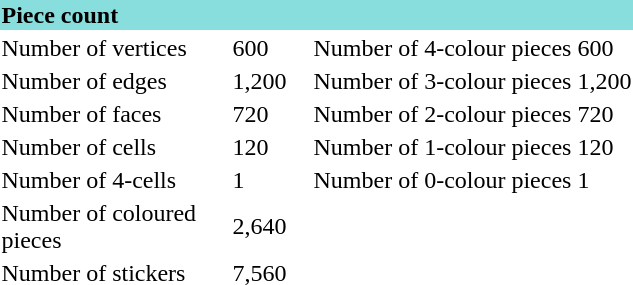<table>
<tr>
<td colspan="4" style="background:#88DDDD;font-weight:bold;">Piece count</td>
</tr>
<tr>
<td>Number of vertices</td>
<td style="width:50px;">600</td>
<td>Number of 4-colour pieces</td>
<td>600</td>
</tr>
<tr>
<td>Number of edges</td>
<td>1,200</td>
<td>Number of 3-colour pieces</td>
<td>1,200</td>
</tr>
<tr>
<td>Number of faces</td>
<td>720</td>
<td>Number of 2-colour pieces</td>
<td>720</td>
</tr>
<tr>
<td>Number of cells</td>
<td>120</td>
<td>Number of 1-colour pieces</td>
<td>120</td>
</tr>
<tr>
<td>Number of 4-cells</td>
<td>1</td>
<td>Number of 0-colour pieces</td>
<td>1</td>
</tr>
<tr>
<td style="width:150px;">Number of coloured pieces</td>
<td>2,640</td>
</tr>
<tr>
<td>Number of stickers</td>
<td>7,560</td>
</tr>
</table>
